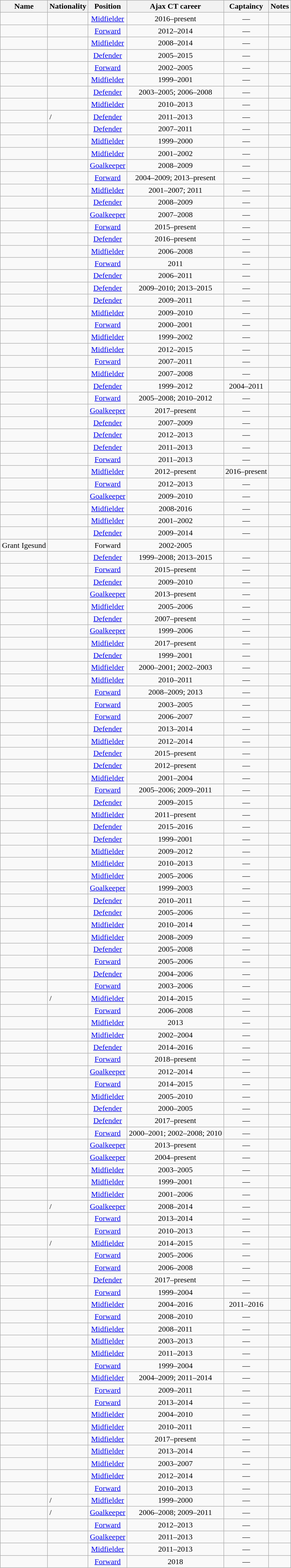<table class="wikitable sortable" style="text-align: center">
<tr>
<th>Name</th>
<th>Nationality</th>
<th>Position</th>
<th>Ajax CT career</th>
<th>Captaincy</th>
<th>Notes</th>
</tr>
<tr>
<td align="left"></td>
<td align=left></td>
<td><a href='#'>Midfielder</a></td>
<td>2016–present</td>
<td>—</td>
<td></td>
</tr>
<tr>
<td align="left"></td>
<td align=left></td>
<td><a href='#'>Forward</a></td>
<td>2012–2014</td>
<td>—</td>
<td></td>
</tr>
<tr>
<td align="left"></td>
<td align=left></td>
<td><a href='#'>Midfielder</a></td>
<td>2008–2014</td>
<td>—</td>
<td></td>
</tr>
<tr>
<td align="left"></td>
<td align=left></td>
<td><a href='#'>Defender</a></td>
<td>2005–2015</td>
<td>—</td>
<td></td>
</tr>
<tr>
<td align="left"></td>
<td align=left></td>
<td><a href='#'>Forward</a></td>
<td>2002–2005</td>
<td>—</td>
<td></td>
</tr>
<tr>
<td align="left"></td>
<td align=left></td>
<td><a href='#'>Midfielder</a></td>
<td>1999–2001</td>
<td>—</td>
<td></td>
</tr>
<tr>
<td align="left"></td>
<td align=left></td>
<td><a href='#'>Defender</a></td>
<td>2003–2005; 2006–2008</td>
<td>—</td>
<td></td>
</tr>
<tr>
<td align="left"></td>
<td align=left></td>
<td><a href='#'>Midfielder</a></td>
<td>2010–2013</td>
<td>—</td>
<td></td>
</tr>
<tr>
<td align="left"></td>
<td align=left> / </td>
<td><a href='#'>Defender</a></td>
<td>2011–2013</td>
<td>—</td>
<td></td>
</tr>
<tr>
<td align="left"></td>
<td align=left></td>
<td><a href='#'>Defender</a></td>
<td>2007–2011</td>
<td>—</td>
<td></td>
</tr>
<tr>
<td align="left"></td>
<td align=left></td>
<td><a href='#'>Midfielder</a></td>
<td>1999–2000</td>
<td>—</td>
<td></td>
</tr>
<tr>
<td align="left"></td>
<td align=left></td>
<td><a href='#'>Midfielder</a></td>
<td>2001–2002</td>
<td>—</td>
<td></td>
</tr>
<tr>
<td align="left"></td>
<td align=left></td>
<td><a href='#'>Goalkeeper</a></td>
<td>2008–2009</td>
<td>—</td>
<td></td>
</tr>
<tr>
<td align="left"></td>
<td align=left></td>
<td><a href='#'>Forward</a></td>
<td>2004–2009; 2013–present</td>
<td>—</td>
<td></td>
</tr>
<tr>
<td align="left"></td>
<td align=left></td>
<td><a href='#'>Midfielder</a></td>
<td>2001–2007; 2011</td>
<td>—</td>
<td></td>
</tr>
<tr>
<td align="left"></td>
<td align=left></td>
<td><a href='#'>Defender</a></td>
<td>2008–2009</td>
<td>—</td>
<td></td>
</tr>
<tr>
<td align="left"></td>
<td align=left></td>
<td><a href='#'>Goalkeeper</a></td>
<td>2007–2008</td>
<td>—</td>
<td></td>
</tr>
<tr>
<td align="left"></td>
<td align=left></td>
<td><a href='#'>Forward</a></td>
<td>2015–present</td>
<td>—</td>
<td></td>
</tr>
<tr>
<td align="left"></td>
<td align=left></td>
<td><a href='#'>Defender</a></td>
<td>2016–present</td>
<td>—</td>
<td></td>
</tr>
<tr>
<td align="left"></td>
<td align=left></td>
<td><a href='#'>Midfielder</a></td>
<td>2006–2008</td>
<td>—</td>
<td></td>
</tr>
<tr>
<td align="left"></td>
<td align=left></td>
<td><a href='#'>Forward</a></td>
<td>2011</td>
<td>—</td>
<td></td>
</tr>
<tr>
<td align="left"></td>
<td align=left></td>
<td><a href='#'>Defender</a></td>
<td>2006–2011</td>
<td>—</td>
<td></td>
</tr>
<tr>
<td align="left"></td>
<td align=left></td>
<td><a href='#'>Defender</a></td>
<td>2009–2010; 2013–2015</td>
<td>—</td>
<td></td>
</tr>
<tr>
<td align="left"></td>
<td align=left></td>
<td><a href='#'>Defender</a></td>
<td>2009–2011</td>
<td>—</td>
<td></td>
</tr>
<tr>
<td align="left"></td>
<td align=left></td>
<td><a href='#'>Midfielder</a></td>
<td>2009–2010</td>
<td>—</td>
<td></td>
</tr>
<tr>
<td align="left"></td>
<td align=left></td>
<td><a href='#'>Forward</a></td>
<td>2000–2001</td>
<td>—</td>
<td></td>
</tr>
<tr>
<td align="left"></td>
<td align=left></td>
<td><a href='#'>Midfielder</a></td>
<td>1999–2002</td>
<td>—</td>
<td></td>
</tr>
<tr>
<td align="left"></td>
<td align=left></td>
<td><a href='#'>Midfielder</a></td>
<td>2012–2015</td>
<td>—</td>
<td></td>
</tr>
<tr>
<td align="left"></td>
<td align=left></td>
<td><a href='#'>Forward</a></td>
<td>2007–2011</td>
<td>—</td>
<td></td>
</tr>
<tr>
<td align="left"></td>
<td align=left></td>
<td><a href='#'>Midfielder</a></td>
<td>2007–2008</td>
<td>—</td>
<td></td>
</tr>
<tr>
<td align="left"></td>
<td align=left></td>
<td><a href='#'>Defender</a></td>
<td>1999–2012</td>
<td>2004–2011</td>
<td></td>
</tr>
<tr>
<td align="left"></td>
<td align=left></td>
<td><a href='#'>Forward</a></td>
<td>2005–2008; 2010–2012</td>
<td>—</td>
<td></td>
</tr>
<tr>
<td align="left"></td>
<td align=left></td>
<td><a href='#'>Goalkeeper</a></td>
<td>2017–present</td>
<td>—</td>
<td></td>
</tr>
<tr>
<td align="left"></td>
<td align=left></td>
<td><a href='#'>Defender</a></td>
<td>2007–2009</td>
<td>—</td>
<td></td>
</tr>
<tr>
<td align="left"></td>
<td align=left></td>
<td><a href='#'>Defender</a></td>
<td>2012–2013</td>
<td>—</td>
<td></td>
</tr>
<tr>
<td align="left"></td>
<td align=left></td>
<td><a href='#'>Defender</a></td>
<td>2011–2013</td>
<td>—</td>
<td></td>
</tr>
<tr>
<td align="left"></td>
<td align=left></td>
<td><a href='#'>Forward</a></td>
<td>2011–2013</td>
<td>—</td>
<td></td>
</tr>
<tr>
<td align="left"></td>
<td align=left></td>
<td><a href='#'>Midfielder</a></td>
<td>2012–present</td>
<td>2016–present</td>
<td></td>
</tr>
<tr>
<td align="left"></td>
<td align=left></td>
<td><a href='#'>Forward</a></td>
<td>2012–2013</td>
<td>—</td>
<td></td>
</tr>
<tr>
<td align="left"></td>
<td align=left></td>
<td><a href='#'>Goalkeeper</a></td>
<td>2009–2010</td>
<td>—</td>
<td></td>
</tr>
<tr>
<td align="left"></td>
<td align=left></td>
<td><a href='#'>Midfielder</a></td>
<td>2008-2016</td>
<td>—</td>
<td></td>
</tr>
<tr>
<td align="left"></td>
<td align=left></td>
<td><a href='#'>Midfielder</a></td>
<td>2001–2002</td>
<td>—</td>
<td></td>
</tr>
<tr>
<td align="left"></td>
<td align=left></td>
<td><a href='#'>Defender</a></td>
<td>2009–2014</td>
<td>—</td>
<td></td>
</tr>
<tr>
<td>Grant Igesund</td>
<td></td>
<td>Forward</td>
<td>2002-2005</td>
<td></td>
<td></td>
</tr>
<tr>
<td align="left"></td>
<td align=left></td>
<td><a href='#'>Defender</a></td>
<td>1999–2008; 2013–2015</td>
<td>—</td>
<td></td>
</tr>
<tr>
<td align="left"></td>
<td align=left></td>
<td><a href='#'>Forward</a></td>
<td>2015–present</td>
<td>—</td>
<td></td>
</tr>
<tr>
<td align="left"></td>
<td align=left></td>
<td><a href='#'>Defender</a></td>
<td>2009–2010</td>
<td>—</td>
<td></td>
</tr>
<tr>
<td align="left"></td>
<td align=left></td>
<td><a href='#'>Goalkeeper</a></td>
<td>2013–present</td>
<td>—</td>
<td></td>
</tr>
<tr>
<td align="left"></td>
<td align=left></td>
<td><a href='#'>Midfielder</a></td>
<td>2005–2006</td>
<td>—</td>
<td></td>
</tr>
<tr>
<td align="left"></td>
<td align=left></td>
<td><a href='#'>Defender</a></td>
<td>2007–present</td>
<td>—</td>
<td></td>
</tr>
<tr>
<td align="left"></td>
<td align=left></td>
<td><a href='#'>Goalkeeper</a></td>
<td>1999–2006</td>
<td>—</td>
<td></td>
</tr>
<tr>
<td align="left"></td>
<td align=left></td>
<td><a href='#'>Midfielder</a></td>
<td>2017–present</td>
<td>—</td>
<td></td>
</tr>
<tr>
<td align="left"></td>
<td align=left></td>
<td><a href='#'>Defender</a></td>
<td>1999–2001</td>
<td>—</td>
<td></td>
</tr>
<tr>
<td align="left"></td>
<td align=left></td>
<td><a href='#'>Midfielder</a></td>
<td>2000–2001; 2002–2003</td>
<td>—</td>
<td></td>
</tr>
<tr>
<td align="left"></td>
<td align=left></td>
<td><a href='#'>Midfielder</a></td>
<td>2010–2011</td>
<td>—</td>
<td></td>
</tr>
<tr>
<td align="left"></td>
<td align=left></td>
<td><a href='#'>Forward</a></td>
<td>2008–2009; 2013</td>
<td>—</td>
<td></td>
</tr>
<tr>
<td align="left"></td>
<td align=left></td>
<td><a href='#'>Forward</a></td>
<td>2003–2005</td>
<td>—</td>
<td></td>
</tr>
<tr>
<td align="left"></td>
<td align=left></td>
<td><a href='#'>Forward</a></td>
<td>2006–2007</td>
<td>—</td>
<td></td>
</tr>
<tr>
<td align="left"></td>
<td align=left></td>
<td><a href='#'>Defender</a></td>
<td>2013–2014</td>
<td>—</td>
<td></td>
</tr>
<tr>
<td align="left"></td>
<td align=left></td>
<td><a href='#'>Midfielder</a></td>
<td>2012–2014</td>
<td>—</td>
<td></td>
</tr>
<tr>
<td align="left"></td>
<td align=left></td>
<td><a href='#'>Defender</a></td>
<td>2015–present</td>
<td>—</td>
<td></td>
</tr>
<tr>
<td align="left"></td>
<td align=left></td>
<td><a href='#'>Defender</a></td>
<td>2012–present</td>
<td>—</td>
<td></td>
</tr>
<tr>
<td align="left"></td>
<td align=left></td>
<td><a href='#'>Midfielder</a></td>
<td>2001–2004</td>
<td>—</td>
<td></td>
</tr>
<tr>
<td align="left"></td>
<td align=left></td>
<td><a href='#'>Forward</a></td>
<td>2005–2006; 2009–2011</td>
<td>—</td>
<td></td>
</tr>
<tr>
<td align="left"></td>
<td align=left></td>
<td><a href='#'>Defender</a></td>
<td>2009–2015</td>
<td>—</td>
<td></td>
</tr>
<tr>
<td align="left"></td>
<td align=left></td>
<td><a href='#'>Midfielder</a></td>
<td>2011–present</td>
<td>—</td>
<td></td>
</tr>
<tr>
<td align="left"></td>
<td align=left></td>
<td><a href='#'>Defender</a></td>
<td>2015–2016</td>
<td>—</td>
<td></td>
</tr>
<tr>
<td align="left"></td>
<td align=left></td>
<td><a href='#'>Defender</a></td>
<td>1999–2001</td>
<td>—</td>
<td></td>
</tr>
<tr>
<td align="left"></td>
<td align=left></td>
<td><a href='#'>Midfielder</a></td>
<td>2009–2012</td>
<td>—</td>
<td></td>
</tr>
<tr>
<td align="left"></td>
<td align=left></td>
<td><a href='#'>Midfielder</a></td>
<td>2010–2013</td>
<td>—</td>
<td></td>
</tr>
<tr>
<td align="left"></td>
<td align=left></td>
<td><a href='#'>Midfielder</a></td>
<td>2005–2006</td>
<td>—</td>
<td></td>
</tr>
<tr>
<td align="left"></td>
<td align=left></td>
<td><a href='#'>Goalkeeper</a></td>
<td>1999–2003</td>
<td>—</td>
<td></td>
</tr>
<tr>
<td align="left"></td>
<td align=left></td>
<td><a href='#'>Defender</a></td>
<td>2010–2011</td>
<td>—</td>
<td></td>
</tr>
<tr>
<td align="left"></td>
<td align=left></td>
<td><a href='#'>Defender</a></td>
<td>2005–2006</td>
<td>—</td>
<td></td>
</tr>
<tr>
<td align="left"></td>
<td align=left></td>
<td><a href='#'>Midfielder</a></td>
<td>2010–2014</td>
<td>—</td>
<td></td>
</tr>
<tr>
<td align="left"></td>
<td align=left></td>
<td><a href='#'>Midfielder</a></td>
<td>2008–2009</td>
<td>—</td>
<td></td>
</tr>
<tr>
<td align="left"></td>
<td align=left></td>
<td><a href='#'>Defender</a></td>
<td>2005–2008</td>
<td>—</td>
<td></td>
</tr>
<tr>
<td align="left"></td>
<td align=left></td>
<td><a href='#'>Forward</a></td>
<td>2005–2006</td>
<td>—</td>
<td></td>
</tr>
<tr>
<td align="left"></td>
<td align=left></td>
<td><a href='#'>Defender</a></td>
<td>2004–2006</td>
<td>—</td>
<td></td>
</tr>
<tr>
<td align="left"></td>
<td align=left></td>
<td><a href='#'>Forward</a></td>
<td>2003–2006</td>
<td>—</td>
<td></td>
</tr>
<tr>
<td align="left"></td>
<td align=left> / </td>
<td><a href='#'>Midfielder</a></td>
<td>2014–2015</td>
<td>—</td>
<td></td>
</tr>
<tr>
<td align="left"></td>
<td align=left></td>
<td><a href='#'>Forward</a></td>
<td>2006–2008</td>
<td>—</td>
<td></td>
</tr>
<tr>
<td align="left"></td>
<td align=left></td>
<td><a href='#'>Midfielder</a></td>
<td>2013</td>
<td>—</td>
<td></td>
</tr>
<tr>
<td align="left"></td>
<td align=left></td>
<td><a href='#'>Midfielder</a></td>
<td>2002–2004</td>
<td>—</td>
<td></td>
</tr>
<tr>
<td align="left"></td>
<td align=left></td>
<td><a href='#'>Defender</a></td>
<td>2014–2016</td>
<td>—</td>
<td></td>
</tr>
<tr>
<td align="left"></td>
<td align=left></td>
<td><a href='#'>Forward</a></td>
<td>2018–present</td>
<td>—</td>
<td></td>
</tr>
<tr>
<td align="left"></td>
<td align=left></td>
<td><a href='#'>Goalkeeper</a></td>
<td>2012–2014</td>
<td>—</td>
<td></td>
</tr>
<tr>
<td align="left"></td>
<td align=left></td>
<td><a href='#'>Forward</a></td>
<td>2014–2015</td>
<td>—</td>
<td></td>
</tr>
<tr>
<td align="left"></td>
<td align=left></td>
<td><a href='#'>Midfielder</a></td>
<td>2005–2010</td>
<td>—</td>
<td></td>
</tr>
<tr>
<td align="left"></td>
<td align=left></td>
<td><a href='#'>Defender</a></td>
<td>2000–2005</td>
<td>—</td>
<td></td>
</tr>
<tr>
<td align="left"></td>
<td align=left></td>
<td><a href='#'>Defender</a></td>
<td>2017–present</td>
<td>—</td>
<td></td>
</tr>
<tr>
<td align="left"></td>
<td align=left></td>
<td><a href='#'>Forward</a></td>
<td>2000–2001; 2002–2008; 2010</td>
<td>—</td>
<td></td>
</tr>
<tr>
<td align="left"></td>
<td align=left></td>
<td><a href='#'>Goalkeeper</a></td>
<td>2013–present</td>
<td>—</td>
<td></td>
</tr>
<tr>
<td align="left"></td>
<td align=left></td>
<td><a href='#'>Goalkeeper</a></td>
<td>2004–present</td>
<td>—</td>
<td></td>
</tr>
<tr>
<td align="left"></td>
<td align=left></td>
<td><a href='#'>Midfielder</a></td>
<td>2003–2005</td>
<td>—</td>
<td></td>
</tr>
<tr>
<td align="left"></td>
<td align=left></td>
<td><a href='#'>Midfielder</a></td>
<td>1999–2001</td>
<td>—</td>
<td></td>
</tr>
<tr>
<td align="left"></td>
<td align=left></td>
<td><a href='#'>Midfielder</a></td>
<td>2001–2006</td>
<td>—</td>
<td></td>
</tr>
<tr>
<td align="left"></td>
<td align=left> / </td>
<td><a href='#'>Goalkeeper</a></td>
<td>2008–2014</td>
<td>—</td>
<td></td>
</tr>
<tr>
<td align="left"></td>
<td align=left></td>
<td><a href='#'>Forward</a></td>
<td>2013–2014</td>
<td>—</td>
<td></td>
</tr>
<tr>
<td align="left"></td>
<td align=left></td>
<td><a href='#'>Forward</a></td>
<td>2010–2013</td>
<td>—</td>
<td></td>
</tr>
<tr>
<td align="left"></td>
<td align=left> / </td>
<td><a href='#'>Midfielder</a></td>
<td>2014–2015</td>
<td>—</td>
<td></td>
</tr>
<tr>
<td align="left"></td>
<td align=left></td>
<td><a href='#'>Forward</a></td>
<td>2005–2006</td>
<td>—</td>
<td></td>
</tr>
<tr>
<td align="left"></td>
<td align=left></td>
<td><a href='#'>Forward</a></td>
<td>2006–2008</td>
<td>—</td>
<td></td>
</tr>
<tr>
<td align="left"></td>
<td align=left></td>
<td><a href='#'>Defender</a></td>
<td>2017–present</td>
<td>—</td>
<td></td>
</tr>
<tr>
<td align="left"></td>
<td align=left></td>
<td><a href='#'>Forward</a></td>
<td>1999–2004</td>
<td>—</td>
<td></td>
</tr>
<tr>
<td align="left"></td>
<td align=left></td>
<td><a href='#'>Midfielder</a></td>
<td>2004–2016</td>
<td>2011–2016</td>
<td></td>
</tr>
<tr>
<td align="left"></td>
<td align=left></td>
<td><a href='#'>Forward</a></td>
<td>2008–2010</td>
<td>—</td>
<td></td>
</tr>
<tr>
<td align="left"></td>
<td align=left></td>
<td><a href='#'>Midfielder</a></td>
<td>2008–2011</td>
<td>—</td>
<td></td>
</tr>
<tr>
<td align="left"></td>
<td align=left></td>
<td><a href='#'>Midfielder</a></td>
<td>2003–2013</td>
<td>—</td>
<td></td>
</tr>
<tr>
<td align="left"></td>
<td align=left></td>
<td><a href='#'>Midfielder</a></td>
<td>2011–2013</td>
<td>—</td>
<td></td>
</tr>
<tr>
<td align="left"></td>
<td align=left></td>
<td><a href='#'>Forward</a></td>
<td>1999–2004</td>
<td>—</td>
<td></td>
</tr>
<tr>
<td align="left"></td>
<td align=left></td>
<td><a href='#'>Midfielder</a></td>
<td>2004–2009; 2011–2014</td>
<td>—</td>
<td></td>
</tr>
<tr>
<td align="left"></td>
<td align=left></td>
<td><a href='#'>Forward</a></td>
<td>2009–2011</td>
<td>—</td>
<td></td>
</tr>
<tr>
<td align="left"></td>
<td align=left></td>
<td><a href='#'>Forward</a></td>
<td>2013–2014</td>
<td>—</td>
<td></td>
</tr>
<tr>
<td align="left"></td>
<td align=left></td>
<td><a href='#'>Midfielder</a></td>
<td>2004–2010</td>
<td>—</td>
<td></td>
</tr>
<tr>
<td align="left"></td>
<td align=left></td>
<td><a href='#'>Midfielder</a></td>
<td>2010–2011</td>
<td>—</td>
<td></td>
</tr>
<tr>
<td align="left"></td>
<td align=left></td>
<td><a href='#'>Midfielder</a></td>
<td>2017–present</td>
<td>—</td>
<td></td>
</tr>
<tr>
<td align="left"></td>
<td align=left></td>
<td><a href='#'>Midfielder</a></td>
<td>2013–2014</td>
<td>—</td>
<td></td>
</tr>
<tr>
<td align="left"></td>
<td align=left></td>
<td><a href='#'>Midfielder</a></td>
<td>2003–2007</td>
<td>—</td>
<td></td>
</tr>
<tr>
<td align="left"></td>
<td align=left></td>
<td><a href='#'>Midfielder</a></td>
<td>2012–2014</td>
<td>—</td>
<td></td>
</tr>
<tr>
<td align="left"></td>
<td align=left></td>
<td><a href='#'>Forward</a></td>
<td>2010–2013</td>
<td>—</td>
<td></td>
</tr>
<tr>
<td align="left"></td>
<td align=left> / </td>
<td><a href='#'>Midfielder</a></td>
<td>1999–2000</td>
<td>—</td>
<td></td>
</tr>
<tr>
<td align="left"></td>
<td align=left> / </td>
<td><a href='#'>Goalkeeper</a></td>
<td>2006–2008; 2009–2011</td>
<td>—</td>
<td></td>
</tr>
<tr>
<td align="left"></td>
<td align=left></td>
<td><a href='#'>Forward</a></td>
<td>2012–2013</td>
<td>—</td>
<td></td>
</tr>
<tr>
<td align="left"></td>
<td align=left></td>
<td><a href='#'>Goalkeeper</a></td>
<td>2011–2013</td>
<td>—</td>
<td></td>
</tr>
<tr>
<td align="left"></td>
<td align=left></td>
<td><a href='#'>Midfielder</a></td>
<td>2011–2013</td>
<td>—</td>
<td></td>
</tr>
<tr>
<td align="left"></td>
<td align=left></td>
<td><a href='#'>Forward</a></td>
<td>2018</td>
<td>—</td>
<td></td>
</tr>
</table>
